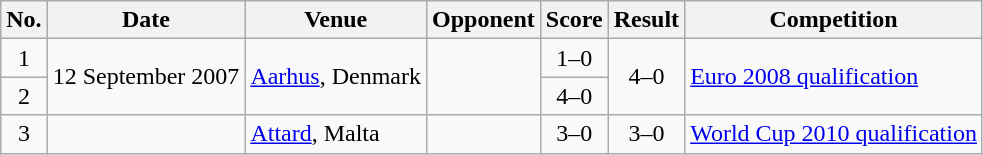<table class="wikitable sortable">
<tr>
<th scope="col">No.</th>
<th scope="col">Date</th>
<th scope="col">Venue</th>
<th scope="col">Opponent</th>
<th scope="col">Score</th>
<th scope="col">Result</th>
<th scope="col">Competition</th>
</tr>
<tr>
<td align="center">1</td>
<td rowspan="2">12 September 2007</td>
<td rowspan="2"><a href='#'>Aarhus</a>, Denmark</td>
<td rowspan="2"></td>
<td align="center">1–0</td>
<td rowspan="2" align="center">4–0</td>
<td rowspan="2"><a href='#'>Euro 2008 qualification</a></td>
</tr>
<tr>
<td align="center">2</td>
<td align="center">4–0</td>
</tr>
<tr>
<td align="center">3</td>
<td></td>
<td><a href='#'>Attard</a>, Malta</td>
<td></td>
<td align="center">3–0</td>
<td align="center">3–0</td>
<td><a href='#'>World Cup 2010 qualification</a></td>
</tr>
</table>
